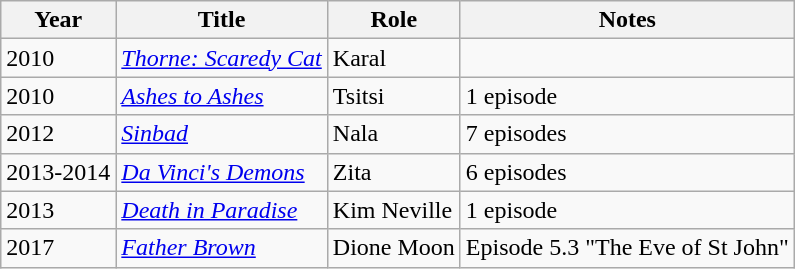<table class="wikitable sortable">
<tr>
<th>Year</th>
<th>Title</th>
<th>Role</th>
<th class="unsortable">Notes</th>
</tr>
<tr>
<td>2010</td>
<td><em><a href='#'>Thorne: Scaredy Cat</a></em></td>
<td>Karal</td>
<td></td>
</tr>
<tr>
<td>2010</td>
<td><em><a href='#'>Ashes to Ashes</a></em></td>
<td>Tsitsi</td>
<td>1 episode</td>
</tr>
<tr>
<td>2012</td>
<td><em><a href='#'>Sinbad</a></em></td>
<td>Nala</td>
<td>7 episodes</td>
</tr>
<tr>
<td>2013-2014</td>
<td><em><a href='#'>Da Vinci's Demons</a></em></td>
<td>Zita</td>
<td>6 episodes</td>
</tr>
<tr>
<td>2013</td>
<td><em><a href='#'>Death in Paradise</a></em></td>
<td>Kim Neville</td>
<td>1 episode</td>
</tr>
<tr>
<td>2017</td>
<td><em><a href='#'>Father Brown</a></em></td>
<td>Dione Moon</td>
<td>Episode 5.3 "The Eve of St John"</td>
</tr>
</table>
